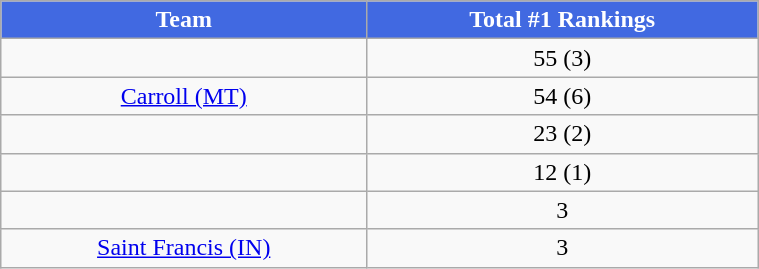<table class="wikitable" style="width:40%;">
<tr>
<th style="background:#4169E1; color:white;">Team</th>
<th style="background:#4169E1; color:white;">Total #1 Rankings</th>
</tr>
<tr style="text-align:center;">
<td></td>
<td>55 (3)</td>
</tr>
<tr style="text-align:center;">
<td><a href='#'>Carroll (MT)</a></td>
<td>54 (6)</td>
</tr>
<tr style="text-align:center;">
<td></td>
<td>23 (2)</td>
</tr>
<tr style="text-align:center;">
<td></td>
<td>12 (1)</td>
</tr>
<tr style="text-align:center;">
<td></td>
<td>3</td>
</tr>
<tr style="text-align:center;">
<td><a href='#'>Saint Francis (IN)</a></td>
<td>3</td>
</tr>
</table>
